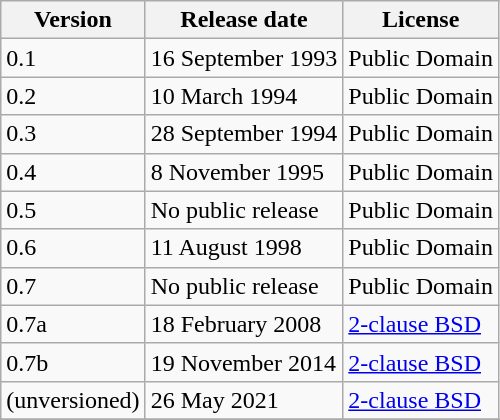<table class="wikitable">
<tr>
<th>Version</th>
<th>Release date</th>
<th>License</th>
</tr>
<tr>
<td>0.1</td>
<td>16 September 1993</td>
<td>Public Domain</td>
</tr>
<tr>
<td>0.2</td>
<td>10 March 1994</td>
<td>Public Domain</td>
</tr>
<tr>
<td>0.3</td>
<td>28 September 1994</td>
<td>Public Domain</td>
</tr>
<tr>
<td>0.4</td>
<td>8 November 1995</td>
<td>Public Domain</td>
</tr>
<tr>
<td>0.5</td>
<td>No public release</td>
<td>Public Domain</td>
</tr>
<tr>
<td>0.6</td>
<td>11 August 1998</td>
<td>Public Domain</td>
</tr>
<tr>
<td>0.7</td>
<td>No public release</td>
<td>Public Domain</td>
</tr>
<tr>
<td>0.7a</td>
<td>18 February 2008</td>
<td><a href='#'>2-clause BSD</a></td>
</tr>
<tr>
<td>0.7b</td>
<td>19 November 2014</td>
<td><a href='#'>2-clause BSD</a></td>
</tr>
<tr>
<td> (unversioned)</td>
<td>26 May 2021</td>
<td><a href='#'>2-clause BSD</a></td>
</tr>
<tr>
</tr>
</table>
